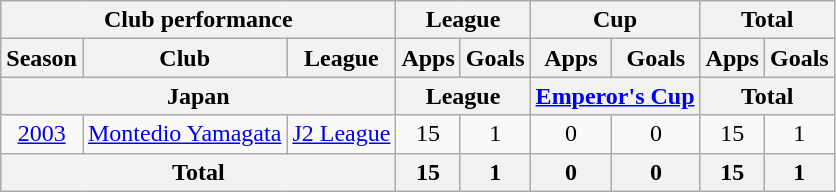<table class="wikitable" style="text-align:center;">
<tr>
<th colspan=3>Club performance</th>
<th colspan=2>League</th>
<th colspan=2>Cup</th>
<th colspan=2>Total</th>
</tr>
<tr>
<th>Season</th>
<th>Club</th>
<th>League</th>
<th>Apps</th>
<th>Goals</th>
<th>Apps</th>
<th>Goals</th>
<th>Apps</th>
<th>Goals</th>
</tr>
<tr>
<th colspan=3>Japan</th>
<th colspan=2>League</th>
<th colspan=2><a href='#'>Emperor's Cup</a></th>
<th colspan=2>Total</th>
</tr>
<tr>
<td><a href='#'>2003</a></td>
<td><a href='#'>Montedio Yamagata</a></td>
<td><a href='#'>J2 League</a></td>
<td>15</td>
<td>1</td>
<td>0</td>
<td>0</td>
<td>15</td>
<td>1</td>
</tr>
<tr>
<th colspan=3>Total</th>
<th>15</th>
<th>1</th>
<th>0</th>
<th>0</th>
<th>15</th>
<th>1</th>
</tr>
</table>
